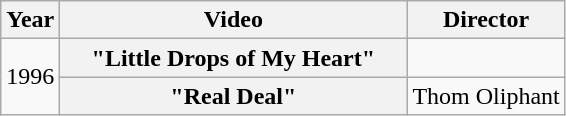<table class="wikitable plainrowheaders">
<tr>
<th>Year</th>
<th style="width:14em;">Video</th>
<th>Director</th>
</tr>
<tr>
<td rowspan="2">1996</td>
<th scope="row">"Little Drops of My Heart"</th>
<td></td>
</tr>
<tr>
<th scope="row">"Real Deal"</th>
<td>Thom Oliphant</td>
</tr>
</table>
